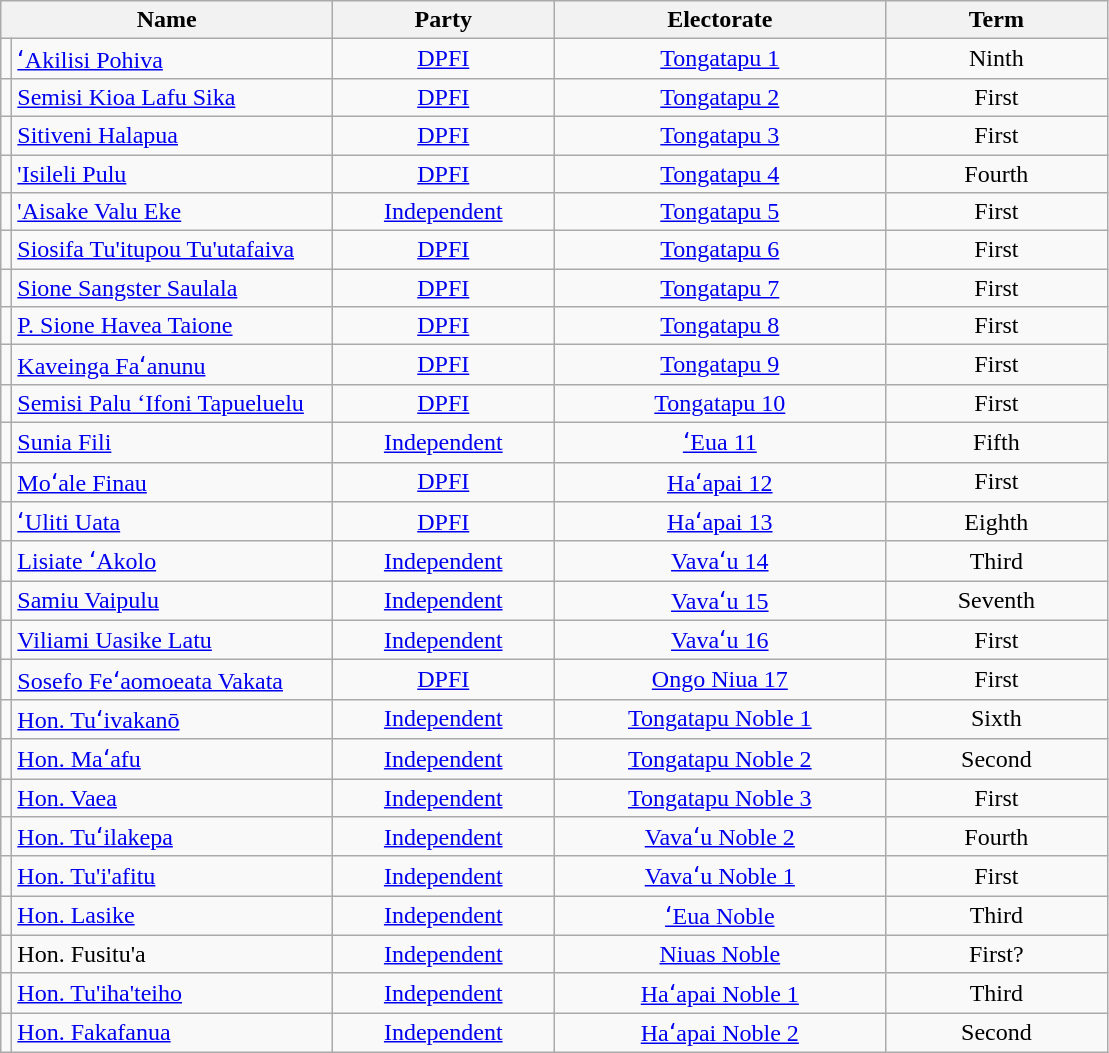<table class="sortable wikitable">
<tr ------------------>
<th colspan=2 width=30%>Name</th>
<th width=20%>Party</th>
<th width=30%>Electorate</th>
<th width=20%>Term</th>
</tr>
<tr ------------------>
<td width=1% bgcolor=></td>
<td><a href='#'>ʻAkilisi Pohiva</a></td>
<td align=center><a href='#'>DPFI</a></td>
<td align=center><a href='#'>Tongatapu 1</a></td>
<td align=center>Ninth</td>
</tr>
<tr ------------------>
<td bgcolor=></td>
<td><a href='#'>Semisi Kioa Lafu Sika</a></td>
<td align=center><a href='#'>DPFI</a></td>
<td align=center><a href='#'>Tongatapu 2</a></td>
<td align=center>First</td>
</tr>
<tr ------------------>
<td bgcolor=></td>
<td><a href='#'>Sitiveni Halapua</a></td>
<td align=center><a href='#'>DPFI</a></td>
<td align=center><a href='#'>Tongatapu 3</a></td>
<td align=center>First</td>
</tr>
<tr ------------------>
<td bgcolor=></td>
<td><a href='#'>'Isileli Pulu</a></td>
<td align=center><a href='#'>DPFI</a></td>
<td align=center><a href='#'>Tongatapu 4</a></td>
<td align=center>Fourth</td>
</tr>
<tr ------------------>
<td bgcolor=></td>
<td><a href='#'>'Aisake Valu Eke</a></td>
<td align=center><a href='#'>Independent</a></td>
<td align=center><a href='#'>Tongatapu 5</a></td>
<td align=center>First</td>
</tr>
<tr ------------------>
<td bgcolor=></td>
<td><a href='#'>Siosifa Tu'itupou Tu'utafaiva</a></td>
<td align=center><a href='#'>DPFI</a></td>
<td align=center><a href='#'>Tongatapu 6</a></td>
<td align=center>First</td>
</tr>
<tr ------------------>
<td bgcolor=></td>
<td><a href='#'>Sione Sangster Saulala</a></td>
<td align=center><a href='#'>DPFI</a></td>
<td align=center><a href='#'>Tongatapu 7</a></td>
<td align=center>First</td>
</tr>
<tr ------------------>
<td bgcolor=></td>
<td><a href='#'>P. Sione Havea Taione</a></td>
<td align=center><a href='#'>DPFI</a></td>
<td align=center><a href='#'>Tongatapu 8</a></td>
<td align=center>First</td>
</tr>
<tr ------------------>
<td bgcolor=></td>
<td><a href='#'>Kaveinga Faʻanunu</a></td>
<td align=center><a href='#'>DPFI</a></td>
<td align=center><a href='#'>Tongatapu 9</a></td>
<td align=center>First</td>
</tr>
<tr ------------------>
<td bgcolor=></td>
<td><a href='#'>Semisi Palu ‘Ifoni Tapueluelu</a></td>
<td align=center><a href='#'>DPFI</a></td>
<td align=center><a href='#'>Tongatapu 10</a></td>
<td align=center>First</td>
</tr>
<tr ------------------>
<td bgcolor=></td>
<td><a href='#'>Sunia Fili</a></td>
<td align=center><a href='#'>Independent</a></td>
<td align=center><a href='#'>ʻEua 11</a></td>
<td align=center>Fifth</td>
</tr>
<tr ------------------>
<td bgcolor=></td>
<td><a href='#'>Moʻale Finau</a></td>
<td align=center><a href='#'>DPFI</a></td>
<td align=center><a href='#'>Haʻapai 12</a></td>
<td align=center>First</td>
</tr>
<tr ------------------>
<td bgcolor=></td>
<td><a href='#'>ʻUliti Uata</a></td>
<td align=center><a href='#'>DPFI</a></td>
<td align=center><a href='#'>Haʻapai 13</a></td>
<td align=center>Eighth</td>
</tr>
<tr ------------------>
<td bgcolor=></td>
<td><a href='#'>Lisiate ʻAkolo</a></td>
<td align=center><a href='#'>Independent</a></td>
<td align=center><a href='#'>Vavaʻu 14</a></td>
<td align=center>Third</td>
</tr>
<tr ------------------>
<td bgcolor=></td>
<td><a href='#'>Samiu Vaipulu</a></td>
<td align=center><a href='#'>Independent</a></td>
<td align=center><a href='#'>Vavaʻu 15</a></td>
<td align=center>Seventh</td>
</tr>
<tr ------------------>
<td bgcolor=></td>
<td><a href='#'>Viliami Uasike Latu</a></td>
<td align=center><a href='#'>Independent</a></td>
<td align=center><a href='#'>Vavaʻu 16</a></td>
<td align=center>First</td>
</tr>
<tr ------------------>
<td bgcolor=></td>
<td><a href='#'>Sosefo Feʻaomoeata Vakata</a></td>
<td align=center><a href='#'>DPFI</a></td>
<td align=center><a href='#'>Ongo Niua 17</a></td>
<td align=center>First</td>
</tr>
<tr ------------------>
<td bgcolor=></td>
<td><a href='#'>Hon. Tuʻivakanō</a></td>
<td align=center><a href='#'>Independent</a></td>
<td align=center><a href='#'>Tongatapu Noble 1</a></td>
<td align=center>Sixth</td>
</tr>
<tr ------------------>
<td bgcolor=></td>
<td><a href='#'>Hon. Maʻafu</a></td>
<td align=center><a href='#'>Independent</a></td>
<td align=center><a href='#'>Tongatapu Noble 2</a></td>
<td align=center>Second</td>
</tr>
<tr ------------------>
<td bgcolor=></td>
<td><a href='#'>Hon. Vaea</a></td>
<td align=center><a href='#'>Independent</a></td>
<td align=center><a href='#'>Tongatapu Noble 3</a></td>
<td align=center>First</td>
</tr>
<tr ------------------>
<td bgcolor=></td>
<td><a href='#'>Hon. Tuʻilakepa</a></td>
<td align=center><a href='#'>Independent</a></td>
<td align=center><a href='#'>Vavaʻu Noble 2</a></td>
<td align=center>Fourth</td>
</tr>
<tr ------------------>
<td bgcolor=></td>
<td><a href='#'>Hon. Tu'i'afitu</a></td>
<td align=center><a href='#'>Independent</a></td>
<td align=center><a href='#'>Vavaʻu Noble 1</a></td>
<td align=center>First</td>
</tr>
<tr ------------------>
<td bgcolor=></td>
<td><a href='#'>Hon. Lasike</a></td>
<td align=center><a href='#'>Independent</a></td>
<td align=center><a href='#'>ʻEua Noble</a></td>
<td align=center>Third</td>
</tr>
<tr ------------------>
<td bgcolor=></td>
<td>Hon. Fusitu'a</td>
<td align=center><a href='#'>Independent</a></td>
<td align=center><a href='#'>Niuas Noble</a></td>
<td align=center>First?</td>
</tr>
<tr ------------------>
<td bgcolor=></td>
<td><a href='#'>Hon. Tu'iha'teiho</a></td>
<td align=center><a href='#'>Independent</a></td>
<td align=center><a href='#'>Haʻapai Noble 1</a></td>
<td align=center>Third</td>
</tr>
<tr ------------------>
<td bgcolor=></td>
<td><a href='#'>Hon. Fakafanua</a></td>
<td align=center><a href='#'>Independent</a></td>
<td align=center><a href='#'>Haʻapai Noble 2</a></td>
<td align=center>Second</td>
</tr>
</table>
